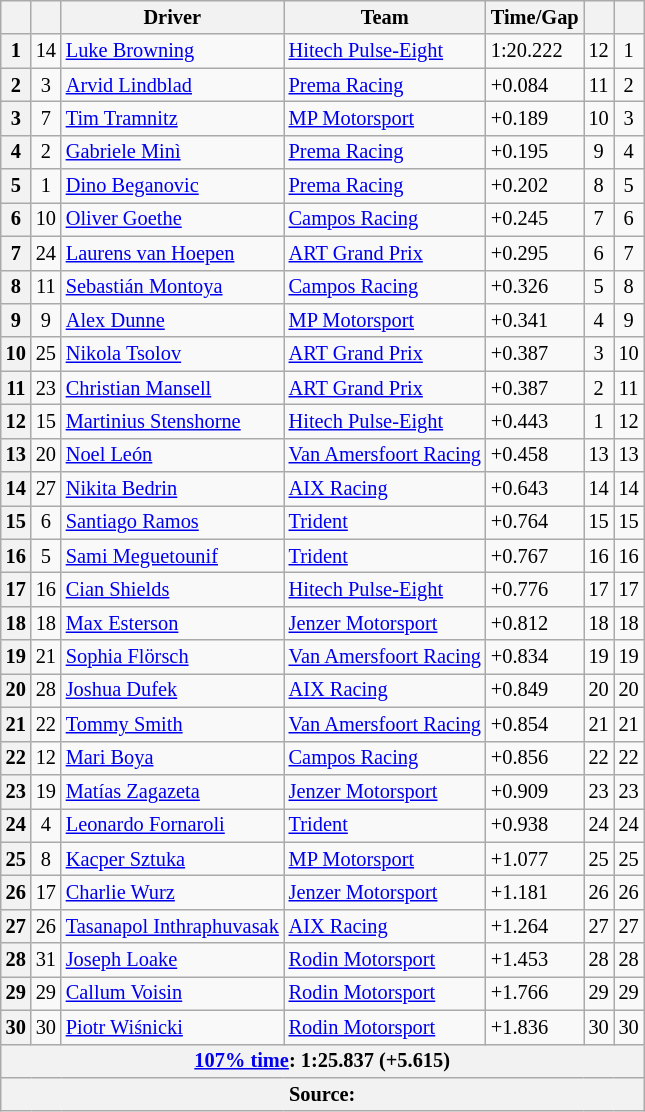<table class="wikitable" style="font-size:85%">
<tr>
<th></th>
<th></th>
<th>Driver</th>
<th>Team</th>
<th>Time/Gap</th>
<th scope="col"></th>
<th scope="col"></th>
</tr>
<tr>
<th>1</th>
<td align="center">14</td>
<td> <a href='#'>Luke Browning</a></td>
<td><a href='#'>Hitech Pulse-Eight</a></td>
<td>1:20.222</td>
<td align=center>12</td>
<td align=center>1</td>
</tr>
<tr>
<th>2</th>
<td align="center">3</td>
<td> <a href='#'>Arvid Lindblad</a></td>
<td><a href='#'>Prema Racing</a></td>
<td>+0.084</td>
<td align=center>11</td>
<td align=center>2</td>
</tr>
<tr>
<th>3</th>
<td align="center">7</td>
<td> <a href='#'>Tim Tramnitz</a></td>
<td><a href='#'>MP Motorsport</a></td>
<td>+0.189</td>
<td align=center>10</td>
<td align=center>3</td>
</tr>
<tr>
<th>4</th>
<td align="center">2</td>
<td> <a href='#'>Gabriele Minì</a></td>
<td><a href='#'>Prema Racing</a></td>
<td>+0.195</td>
<td align=center>9</td>
<td align=center>4</td>
</tr>
<tr>
<th>5</th>
<td align="center">1</td>
<td> <a href='#'>Dino Beganovic</a></td>
<td><a href='#'>Prema Racing</a></td>
<td>+0.202</td>
<td align=center>8</td>
<td align=center>5</td>
</tr>
<tr>
<th>6</th>
<td align="center">10</td>
<td> <a href='#'>Oliver Goethe</a></td>
<td><a href='#'>Campos Racing</a></td>
<td>+0.245</td>
<td align=center>7</td>
<td align=center>6</td>
</tr>
<tr>
<th>7</th>
<td align="center">24</td>
<td> <a href='#'>Laurens van Hoepen</a></td>
<td><a href='#'>ART Grand Prix</a></td>
<td>+0.295</td>
<td align=center>6</td>
<td align=center>7</td>
</tr>
<tr>
<th>8</th>
<td align="center">11</td>
<td> <a href='#'>Sebastián Montoya</a></td>
<td><a href='#'>Campos Racing</a></td>
<td>+0.326</td>
<td align=center>5</td>
<td align=center>8</td>
</tr>
<tr>
<th>9</th>
<td align="center">9</td>
<td> <a href='#'>Alex Dunne</a></td>
<td><a href='#'>MP Motorsport</a></td>
<td>+0.341</td>
<td align=center>4</td>
<td align=center>9</td>
</tr>
<tr>
<th>10</th>
<td align="center">25</td>
<td> <a href='#'>Nikola Tsolov</a></td>
<td><a href='#'>ART Grand Prix</a></td>
<td>+0.387</td>
<td align=center>3</td>
<td align=center>10</td>
</tr>
<tr>
<th>11</th>
<td align="center">23</td>
<td> <a href='#'>Christian Mansell</a></td>
<td><a href='#'>ART Grand Prix</a></td>
<td>+0.387</td>
<td align=center>2</td>
<td align=center>11</td>
</tr>
<tr>
<th>12</th>
<td align="center">15</td>
<td> <a href='#'>Martinius Stenshorne</a></td>
<td><a href='#'>Hitech Pulse-Eight</a></td>
<td>+0.443</td>
<td align=center>1</td>
<td align=center>12</td>
</tr>
<tr>
<th>13</th>
<td align="center">20</td>
<td> <a href='#'>Noel León</a></td>
<td><a href='#'>Van Amersfoort Racing</a></td>
<td>+0.458</td>
<td align=center>13</td>
<td align=center>13</td>
</tr>
<tr>
<th>14</th>
<td align="center">27</td>
<td> <a href='#'>Nikita Bedrin</a></td>
<td><a href='#'>AIX Racing</a></td>
<td>+0.643</td>
<td align=center>14</td>
<td align=center>14</td>
</tr>
<tr>
<th>15</th>
<td align="center">6</td>
<td> <a href='#'>Santiago Ramos</a></td>
<td><a href='#'>Trident</a></td>
<td>+0.764</td>
<td align=center>15</td>
<td align=center>15</td>
</tr>
<tr>
<th>16</th>
<td align="center">5</td>
<td> <a href='#'>Sami Meguetounif</a></td>
<td><a href='#'>Trident</a></td>
<td>+0.767</td>
<td align=center>16</td>
<td align=center>16</td>
</tr>
<tr>
<th>17</th>
<td align="center">16</td>
<td> <a href='#'>Cian Shields</a></td>
<td><a href='#'>Hitech Pulse-Eight</a></td>
<td>+0.776</td>
<td align=center>17</td>
<td align=center>17</td>
</tr>
<tr>
<th>18</th>
<td align="center">18</td>
<td> <a href='#'>Max Esterson</a></td>
<td><a href='#'>Jenzer Motorsport</a></td>
<td>+0.812</td>
<td align=center>18</td>
<td align=center>18</td>
</tr>
<tr>
<th>19</th>
<td align="center">21</td>
<td> <a href='#'>Sophia Flörsch</a></td>
<td><a href='#'>Van Amersfoort Racing</a></td>
<td>+0.834</td>
<td align=center>19</td>
<td align=center>19</td>
</tr>
<tr>
<th>20</th>
<td align="center">28</td>
<td> <a href='#'>Joshua Dufek</a></td>
<td><a href='#'>AIX Racing</a></td>
<td>+0.849</td>
<td align=center>20</td>
<td align=center>20</td>
</tr>
<tr>
<th>21</th>
<td align="center">22</td>
<td> <a href='#'>Tommy Smith</a></td>
<td><a href='#'>Van Amersfoort Racing</a></td>
<td>+0.854</td>
<td align=center>21</td>
<td align=center>21</td>
</tr>
<tr>
<th>22</th>
<td align="center">12</td>
<td> <a href='#'>Mari Boya</a></td>
<td><a href='#'>Campos Racing</a></td>
<td>+0.856</td>
<td align=center>22</td>
<td align=center>22</td>
</tr>
<tr>
<th>23</th>
<td align="center">19</td>
<td> <a href='#'>Matías Zagazeta</a></td>
<td><a href='#'>Jenzer Motorsport</a></td>
<td>+0.909</td>
<td align=center>23</td>
<td align=center>23</td>
</tr>
<tr>
<th>24</th>
<td align="center">4</td>
<td> <a href='#'>Leonardo Fornaroli</a></td>
<td><a href='#'>Trident</a></td>
<td>+0.938</td>
<td align=center>24</td>
<td align=center>24</td>
</tr>
<tr>
<th>25</th>
<td align="center">8</td>
<td> <a href='#'>Kacper Sztuka</a></td>
<td><a href='#'>MP Motorsport</a></td>
<td>+1.077</td>
<td align=center>25</td>
<td align=center>25</td>
</tr>
<tr>
<th>26</th>
<td align="center">17</td>
<td> <a href='#'>Charlie Wurz</a></td>
<td><a href='#'>Jenzer Motorsport</a></td>
<td>+1.181</td>
<td align=center>26</td>
<td align=center>26</td>
</tr>
<tr>
<th>27</th>
<td align="center">26</td>
<td> <a href='#'>Tasanapol Inthraphuvasak</a></td>
<td><a href='#'>AIX Racing</a></td>
<td>+1.264</td>
<td align=center>27</td>
<td align=center>27</td>
</tr>
<tr>
<th>28</th>
<td align="center">31</td>
<td> <a href='#'>Joseph Loake</a></td>
<td><a href='#'>Rodin Motorsport</a></td>
<td>+1.453</td>
<td align=center>28</td>
<td align=center>28</td>
</tr>
<tr>
<th>29</th>
<td align="center">29</td>
<td> <a href='#'>Callum Voisin</a></td>
<td><a href='#'>Rodin Motorsport</a></td>
<td>+1.766</td>
<td align=center>29</td>
<td align=center>29</td>
</tr>
<tr>
<th>30</th>
<td align="center">30</td>
<td> <a href='#'>Piotr Wiśnicki</a></td>
<td><a href='#'>Rodin Motorsport</a></td>
<td>+1.836</td>
<td align=center>30</td>
<td align=center>30</td>
</tr>
<tr>
<th colspan="7"><a href='#'>107% time</a>: 1:25.837 (+5.615)</th>
</tr>
<tr>
<th colspan="7">Source:</th>
</tr>
</table>
